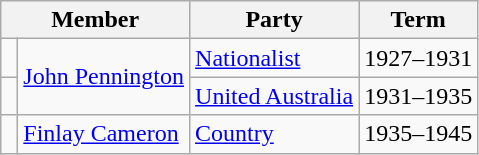<table class="wikitable">
<tr>
<th colspan="2">Member</th>
<th>Party</th>
<th>Term</th>
</tr>
<tr>
<td> </td>
<td rowspan=2><a href='#'>John Pennington</a></td>
<td><a href='#'>Nationalist</a></td>
<td>1927–1931</td>
</tr>
<tr>
<td> </td>
<td><a href='#'>United Australia</a></td>
<td>1931–1935</td>
</tr>
<tr>
<td> </td>
<td><a href='#'>Finlay Cameron</a></td>
<td><a href='#'>Country</a></td>
<td>1935–1945</td>
</tr>
</table>
